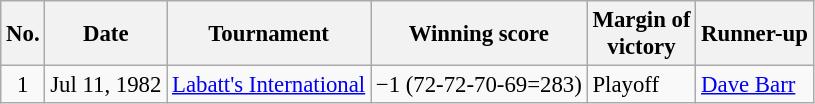<table class="wikitable" style="font-size:95%;">
<tr>
<th>No.</th>
<th>Date</th>
<th>Tournament</th>
<th>Winning score</th>
<th>Margin of<br>victory</th>
<th>Runner-up</th>
</tr>
<tr>
<td align=center>1</td>
<td align=right>Jul 11, 1982</td>
<td><a href='#'>Labatt's International</a></td>
<td>−1 (72-72-70-69=283)</td>
<td>Playoff</td>
<td> <a href='#'>Dave Barr</a></td>
</tr>
</table>
